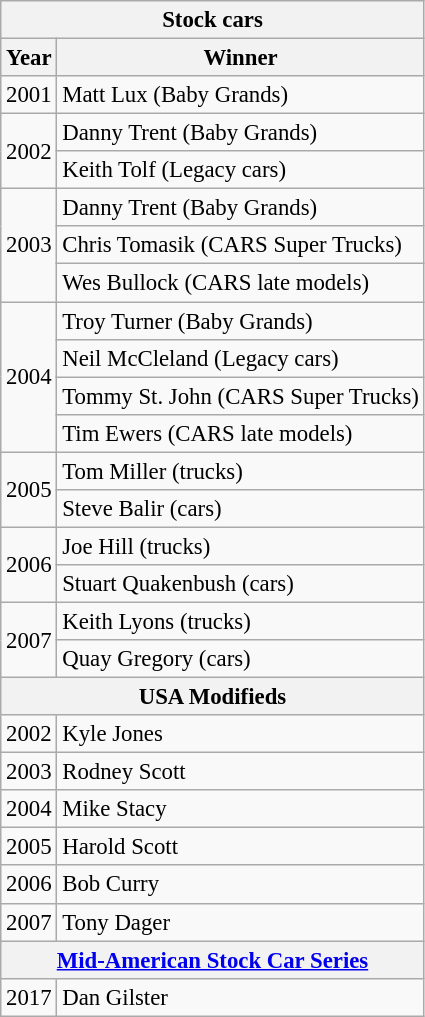<table class="wikitable" style="font-size: 95%;">
<tr>
<th colspan=2>Stock cars</th>
</tr>
<tr>
<th>Year</th>
<th>Winner</th>
</tr>
<tr>
<td>2001</td>
<td>Matt Lux (Baby Grands)</td>
</tr>
<tr>
<td rowspan=2>2002</td>
<td>Danny Trent (Baby Grands)</td>
</tr>
<tr>
<td>Keith Tolf (Legacy cars)</td>
</tr>
<tr>
<td rowspan=3>2003</td>
<td>Danny Trent (Baby Grands)</td>
</tr>
<tr>
<td>Chris Tomasik (CARS Super Trucks)</td>
</tr>
<tr>
<td>Wes Bullock (CARS late models)</td>
</tr>
<tr>
<td rowspan=4>2004</td>
<td>Troy Turner (Baby Grands)</td>
</tr>
<tr>
<td>Neil McCleland (Legacy cars)</td>
</tr>
<tr>
<td>Tommy St. John (CARS Super Trucks)</td>
</tr>
<tr>
<td>Tim Ewers (CARS late models)</td>
</tr>
<tr>
<td rowspan=2>2005</td>
<td>Tom Miller (trucks)</td>
</tr>
<tr>
<td>Steve Balir (cars)</td>
</tr>
<tr>
<td rowspan=2>2006</td>
<td>Joe Hill (trucks)</td>
</tr>
<tr>
<td>Stuart Quakenbush (cars)</td>
</tr>
<tr>
<td rowspan=2>2007</td>
<td>Keith Lyons (trucks)</td>
</tr>
<tr>
<td>Quay Gregory (cars)</td>
</tr>
<tr>
<th colspan=2>USA Modifieds</th>
</tr>
<tr>
<td>2002</td>
<td>Kyle Jones</td>
</tr>
<tr>
<td>2003</td>
<td>Rodney Scott</td>
</tr>
<tr>
<td>2004</td>
<td>Mike Stacy</td>
</tr>
<tr>
<td>2005</td>
<td>Harold Scott</td>
</tr>
<tr>
<td>2006</td>
<td>Bob Curry</td>
</tr>
<tr>
<td>2007</td>
<td>Tony Dager</td>
</tr>
<tr>
<th colspan=2><a href='#'>Mid-American Stock Car Series</a></th>
</tr>
<tr>
<td>2017</td>
<td>Dan Gilster</td>
</tr>
</table>
